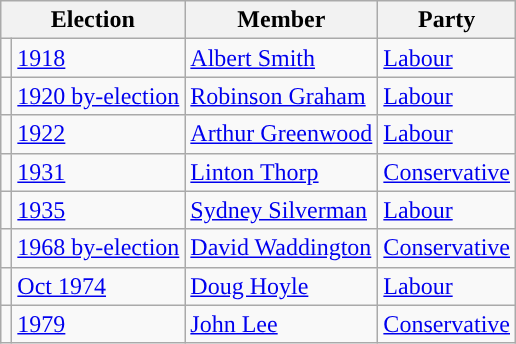<table class="wikitable">
<tr>
<th colspan=2>Election</th>
<th>Member</th>
<th>Party</th>
</tr>
<tr>
<td style="color:inherit;background-color: "></td>
<td><a href='#'>1918</a></td>
<td><a href='#'>Albert Smith</a></td>
<td><a href='#'>Labour</a></td>
</tr>
<tr>
<td style="color:inherit;background-color: "></td>
<td><a href='#'>1920 by-election</a></td>
<td><a href='#'>Robinson Graham</a></td>
<td><a href='#'>Labour</a></td>
</tr>
<tr>
<td style="color:inherit;background-color: "></td>
<td><a href='#'>1922</a></td>
<td><a href='#'>Arthur Greenwood</a></td>
<td><a href='#'>Labour</a></td>
</tr>
<tr>
<td style="color:inherit;background-color: "></td>
<td><a href='#'>1931</a></td>
<td><a href='#'>Linton Thorp</a></td>
<td><a href='#'>Conservative</a></td>
</tr>
<tr>
<td style="color:inherit;background-color: "></td>
<td><a href='#'>1935</a></td>
<td><a href='#'>Sydney Silverman</a></td>
<td><a href='#'>Labour</a></td>
</tr>
<tr>
<td style="color:inherit;background-color: "></td>
<td><a href='#'>1968 by-election</a></td>
<td><a href='#'>David Waddington</a></td>
<td><a href='#'>Conservative</a></td>
</tr>
<tr>
<td style="color:inherit;background-color: "></td>
<td><a href='#'>Oct 1974</a></td>
<td><a href='#'>Doug Hoyle</a></td>
<td><a href='#'>Labour</a></td>
</tr>
<tr>
<td style="color:inherit;background-color: "></td>
<td><a href='#'>1979</a></td>
<td><a href='#'>John Lee</a></td>
<td><a href='#'>Conservative</a></td>
</tr>
</table>
